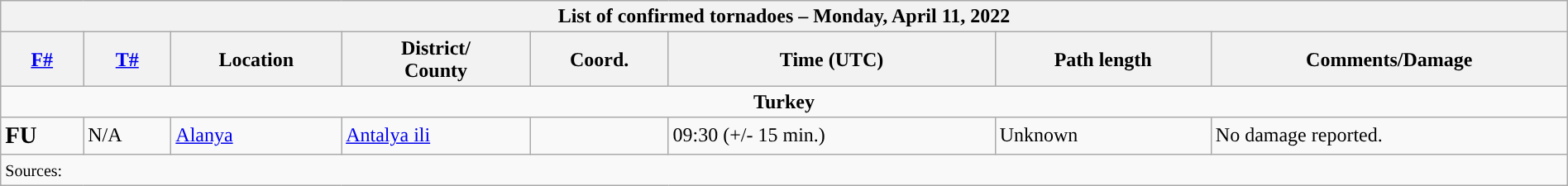<table class="wikitable collapsible" width="100%">
<tr>
<th colspan="8">List of confirmed tornadoes – Monday, April 11, 2022</th>
</tr>
<tr>
<th><a href='#'>F#</a></th>
<th><a href='#'>T#</a></th>
<th>Location</th>
<th>District/<br>County</th>
<th>Coord.</th>
<th>Time (UTC)</th>
<th>Path length</th>
<th>Comments/Damage</th>
</tr>
<tr>
<td colspan="8" align=center><strong>Turkey</strong></td>
</tr>
<tr>
<td><big><strong>FU</strong></big></td>
<td>N/A</td>
<td><a href='#'>Alanya</a></td>
<td><a href='#'>Antalya ili</a></td>
<td></td>
<td>09:30 (+/- 15 min.)</td>
<td>Unknown</td>
<td>No damage reported.</td>
</tr>
<tr>
<td colspan="8"><small>Sources:  </small></td>
</tr>
</table>
